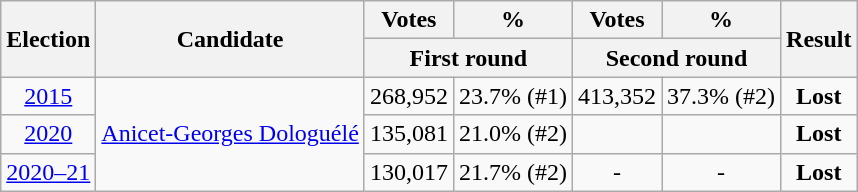<table class="wikitable" style="text-align:center">
<tr>
<th rowspan="2">Election</th>
<th rowspan="2">Candidate</th>
<th>Votes</th>
<th>%</th>
<th>Votes</th>
<th>%</th>
<th rowspan="2">Result</th>
</tr>
<tr>
<th colspan="2">First round</th>
<th colspan="2">Second round</th>
</tr>
<tr>
<td align="center"><a href='#'>2015</a></td>
<td rowspan="3"><a href='#'>Anicet-Georges Dologuélé</a></td>
<td align="center">268,952</td>
<td align="center">23.7% (#1)</td>
<td align="center">413,352</td>
<td align="center">37.3% (#2)</td>
<td><strong>Lost</strong> </td>
</tr>
<tr>
<td align="center"><a href='#'>2020</a></td>
<td align="center">135,081</td>
<td align="center">21.0% (#2)</td>
<td></td>
<td></td>
<td><strong>Lost</strong> </td>
</tr>
<tr>
<td><a href='#'>2020–21</a></td>
<td>130,017</td>
<td>21.7% (#2)</td>
<td>-</td>
<td>-</td>
<td><strong>Lost</strong> </td>
</tr>
</table>
